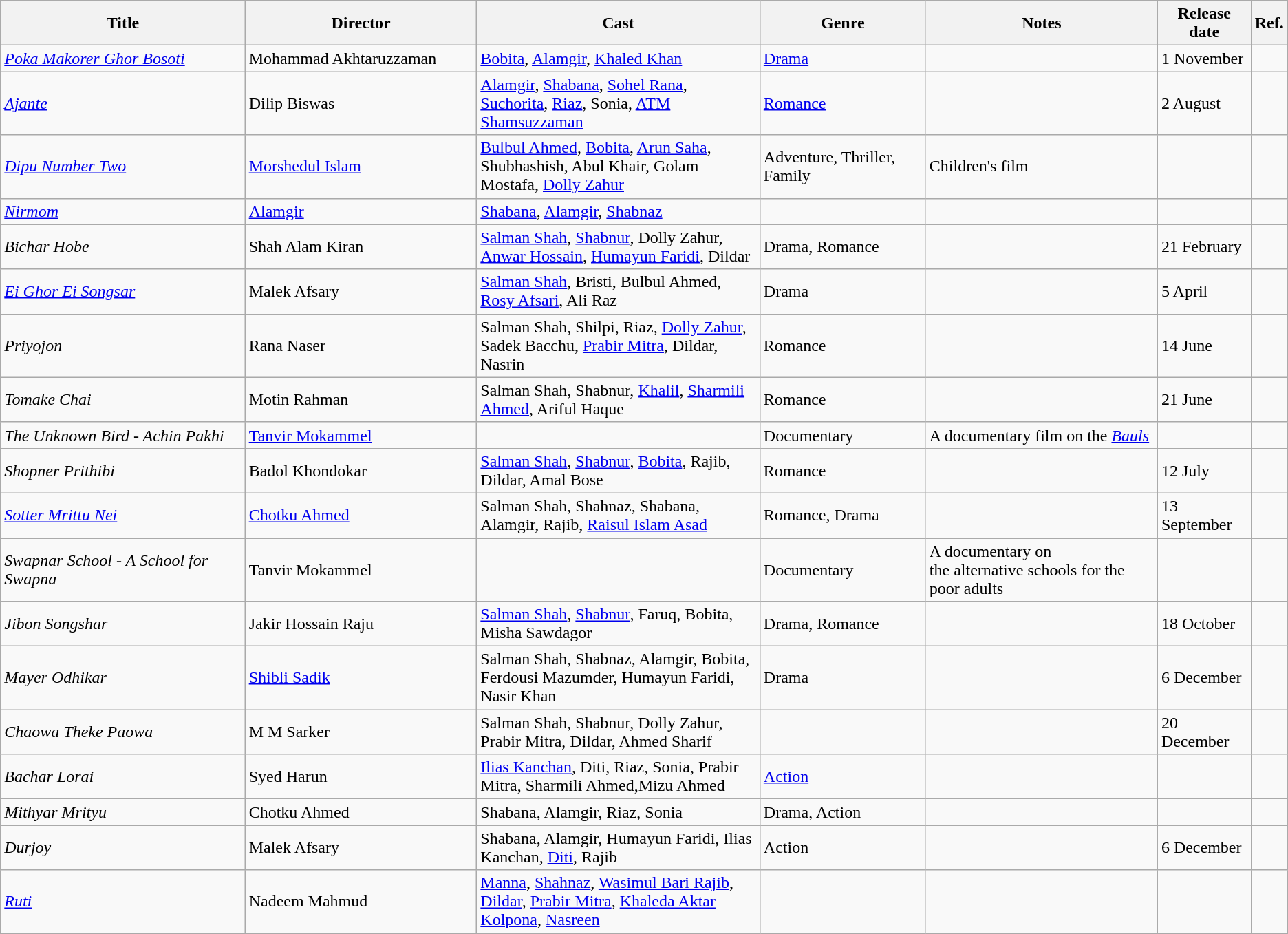<table class="wikitable sortable">
<tr>
<th style="width:19%;">Title</th>
<th style="width:18%;">Director</th>
<th style="width:22%;">Cast</th>
<th>Genre</th>
<th>Notes</th>
<th>Release <br> date</th>
<th>Ref.</th>
</tr>
<tr>
<td><em><a href='#'>Poka Makorer Ghor Bosoti</a></em></td>
<td>Mohammad Akhtaruzzaman</td>
<td><a href='#'>Bobita</a>, <a href='#'>Alamgir</a>, <a href='#'>Khaled Khan</a></td>
<td><a href='#'>Drama</a></td>
<td></td>
<td>1 November</td>
<td></td>
</tr>
<tr>
<td><em><a href='#'>Ajante</a></em></td>
<td>Dilip Biswas</td>
<td><a href='#'>Alamgir</a>, <a href='#'>Shabana</a>, <a href='#'>Sohel Rana</a>, <a href='#'>Suchorita</a>, <a href='#'>Riaz</a>, Sonia, <a href='#'>ATM Shamsuzzaman</a></td>
<td><a href='#'>Romance</a></td>
<td></td>
<td>2 August</td>
<td></td>
</tr>
<tr>
<td><em><a href='#'>Dipu Number Two</a></em></td>
<td><a href='#'>Morshedul Islam</a></td>
<td><a href='#'>Bulbul Ahmed</a>, <a href='#'>Bobita</a>, <a href='#'>Arun Saha</a>, Shubhashish, Abul Khair, Golam Mostafa, <a href='#'>Dolly Zahur</a></td>
<td>Adventure, Thriller, Family</td>
<td>Children's film</td>
<td></td>
<td></td>
</tr>
<tr>
<td><em><a href='#'>Nirmom</a></em></td>
<td><a href='#'>Alamgir</a></td>
<td><a href='#'>Shabana</a>, <a href='#'>Alamgir</a>, <a href='#'>Shabnaz</a></td>
<td></td>
<td></td>
<td></td>
<td></td>
</tr>
<tr>
<td><em>Bichar Hobe</em></td>
<td>Shah Alam Kiran</td>
<td><a href='#'>Salman Shah</a>, <a href='#'>Shabnur</a>, Dolly Zahur, <a href='#'>Anwar Hossain</a>, <a href='#'>Humayun Faridi</a>, Dildar</td>
<td>Drama, Romance</td>
<td></td>
<td>21 February</td>
<td></td>
</tr>
<tr>
<td><em><a href='#'>Ei Ghor Ei Songsar</a></em></td>
<td>Malek Afsary</td>
<td><a href='#'>Salman Shah</a>, Bristi, Bulbul Ahmed, <a href='#'>Rosy Afsari</a>, Ali Raz</td>
<td>Drama</td>
<td></td>
<td>5 April</td>
<td></td>
</tr>
<tr>
<td><em>Priyojon</em></td>
<td>Rana Naser</td>
<td>Salman Shah, Shilpi, Riaz, <a href='#'>Dolly Zahur</a>, Sadek Bacchu, <a href='#'>Prabir Mitra</a>, Dildar, Nasrin</td>
<td>Romance</td>
<td></td>
<td>14 June</td>
<td></td>
</tr>
<tr>
<td><em>Tomake Chai</em></td>
<td>Motin Rahman</td>
<td>Salman Shah, Shabnur, <a href='#'>Khalil</a>, <a href='#'>Sharmili Ahmed</a>, Ariful Haque</td>
<td>Romance</td>
<td></td>
<td>21 June</td>
<td></td>
</tr>
<tr>
<td><em>The Unknown Bird - Achin Pakhi</em></td>
<td><a href='#'>Tanvir Mokammel</a></td>
<td></td>
<td>Documentary</td>
<td>A documentary film on the <em><a href='#'>Bauls</a></em></td>
<td></td>
<td></td>
</tr>
<tr>
<td><em>Shopner Prithibi</em></td>
<td>Badol Khondokar</td>
<td><a href='#'>Salman Shah</a>, <a href='#'>Shabnur</a>, <a href='#'>Bobita</a>, Rajib, Dildar, Amal Bose</td>
<td>Romance</td>
<td></td>
<td>12 July</td>
<td></td>
</tr>
<tr>
<td><em><a href='#'>Sotter Mrittu Nei</a></em></td>
<td><a href='#'>Chotku Ahmed</a></td>
<td>Salman Shah, Shahnaz, Shabana, Alamgir, Rajib, <a href='#'>Raisul Islam Asad</a></td>
<td>Romance, Drama</td>
<td></td>
<td>13 September</td>
</tr>
<tr>
<td><em>Swapnar School - A School for Swapna</em></td>
<td>Tanvir Mokammel</td>
<td></td>
<td>Documentary</td>
<td>A documentary on<br>the alternative schools for the poor adults</td>
<td></td>
<td></td>
</tr>
<tr>
<td><em>Jibon Songshar</em></td>
<td>Jakir Hossain Raju</td>
<td><a href='#'>Salman Shah</a>, <a href='#'>Shabnur</a>, Faruq, Bobita, Misha Sawdagor</td>
<td>Drama, Romance</td>
<td></td>
<td>18 October</td>
</tr>
<tr>
<td><em>Mayer Odhikar</em></td>
<td><a href='#'>Shibli Sadik</a></td>
<td>Salman Shah, Shabnaz, Alamgir, Bobita, Ferdousi Mazumder, Humayun Faridi, Nasir Khan</td>
<td>Drama</td>
<td></td>
<td>6 December</td>
<td></td>
</tr>
<tr>
<td><em>Chaowa Theke Paowa</em></td>
<td>M M Sarker</td>
<td>Salman Shah, Shabnur, Dolly Zahur, Prabir Mitra, Dildar, Ahmed Sharif</td>
<td></td>
<td></td>
<td>20 December</td>
<td></td>
</tr>
<tr>
<td><em>Bachar Lorai</em></td>
<td>Syed Harun</td>
<td><a href='#'>Ilias Kanchan</a>, Diti, Riaz, Sonia, Prabir Mitra, Sharmili Ahmed,Mizu Ahmed</td>
<td><a href='#'>Action</a></td>
<td></td>
<td></td>
<td></td>
</tr>
<tr>
<td><em>Mithyar Mrityu</em></td>
<td>Chotku Ahmed</td>
<td>Shabana, Alamgir, Riaz, Sonia</td>
<td>Drama, Action</td>
<td></td>
<td></td>
<td></td>
</tr>
<tr>
<td><em>Durjoy</em></td>
<td>Malek Afsary</td>
<td>Shabana, Alamgir, Humayun Faridi, Ilias Kanchan, <a href='#'>Diti</a>, Rajib</td>
<td>Action</td>
<td></td>
<td>6 December</td>
<td></td>
</tr>
<tr>
<td><em><a href='#'>Ruti</a></em></td>
<td>Nadeem Mahmud</td>
<td><a href='#'>Manna</a>, <a href='#'>Shahnaz</a>,  <a href='#'>Wasimul Bari Rajib</a>, <a href='#'>Dildar</a>, <a href='#'>Prabir Mitra</a>, <a href='#'>Khaleda Aktar Kolpona</a>, <a href='#'>Nasreen</a></td>
<td></td>
<td></td>
<td></td>
<td></td>
</tr>
</table>
